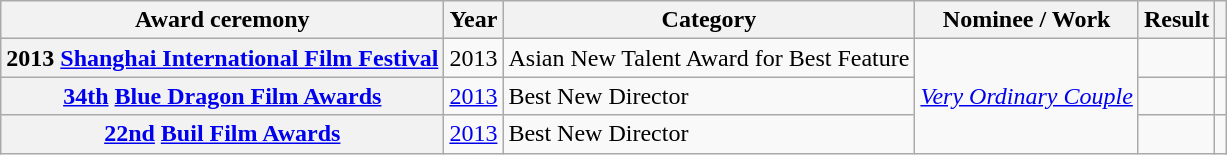<table class="wikitable plainrowheaders">
<tr>
<th scope="col">Award ceremony</th>
<th scope="col">Year</th>
<th scope="col">Category</th>
<th scope="col">Nominee / Work</th>
<th scope="col">Result</th>
<th scope="col" class="unsortable"></th>
</tr>
<tr>
<th scope="row">2013 <a href='#'>Shanghai International Film Festival</a></th>
<td>2013</td>
<td>Asian New Talent Award for Best Feature</td>
<td rowspan="3"><em><a href='#'>Very Ordinary Couple</a></em></td>
<td></td>
<td></td>
</tr>
<tr>
<th scope="row"><a href='#'>34th</a> <a href='#'>Blue Dragon Film Awards</a></th>
<td><a href='#'>2013</a></td>
<td>Best New Director</td>
<td></td>
<td></td>
</tr>
<tr>
<th scope="row"><a href='#'>22nd</a> <a href='#'>Buil Film Awards</a></th>
<td><a href='#'>2013</a></td>
<td>Best New Director</td>
<td></td>
<td></td>
</tr>
</table>
